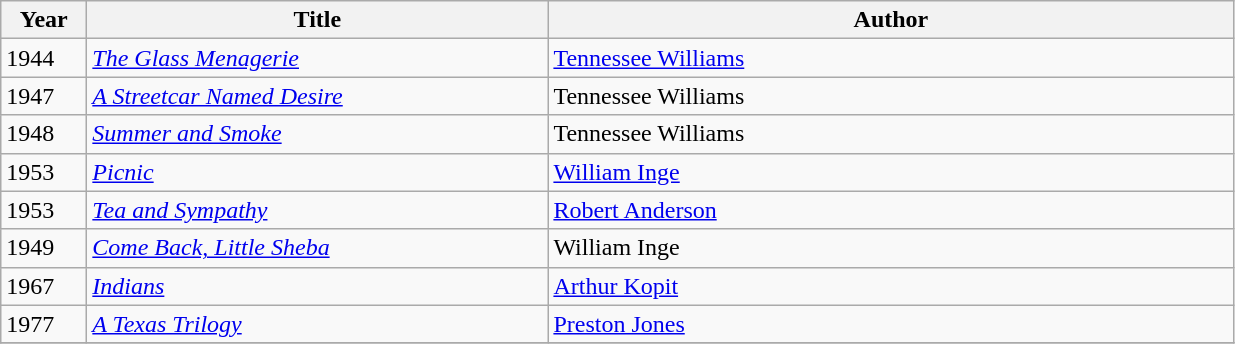<table class="wikitable sortable">
<tr>
<th style="width:050px;">Year</th>
<th style="width:300px;">Title</th>
<th style="width:450px;">Author</th>
</tr>
<tr>
<td>1944</td>
<td><em><a href='#'>The Glass Menagerie</a></em></td>
<td><a href='#'>Tennessee Williams</a></td>
</tr>
<tr>
<td>1947</td>
<td><em><a href='#'>A Streetcar Named Desire</a></em></td>
<td>Tennessee Williams</td>
</tr>
<tr>
<td>1948</td>
<td><em><a href='#'>Summer and Smoke</a></em></td>
<td>Tennessee Williams</td>
</tr>
<tr>
<td>1953</td>
<td><em><a href='#'>Picnic</a></em></td>
<td><a href='#'>William Inge</a></td>
</tr>
<tr>
<td>1953</td>
<td><em><a href='#'>Tea and Sympathy</a></em></td>
<td><a href='#'>Robert Anderson</a></td>
</tr>
<tr>
<td>1949</td>
<td><em><a href='#'>Come Back, Little Sheba</a></em></td>
<td>William Inge</td>
</tr>
<tr>
<td>1967</td>
<td><em><a href='#'>Indians</a></em></td>
<td><a href='#'>Arthur Kopit</a></td>
</tr>
<tr>
<td>1977</td>
<td><em><a href='#'>A Texas Trilogy</a></em></td>
<td><a href='#'>Preston Jones</a></td>
</tr>
<tr>
</tr>
</table>
